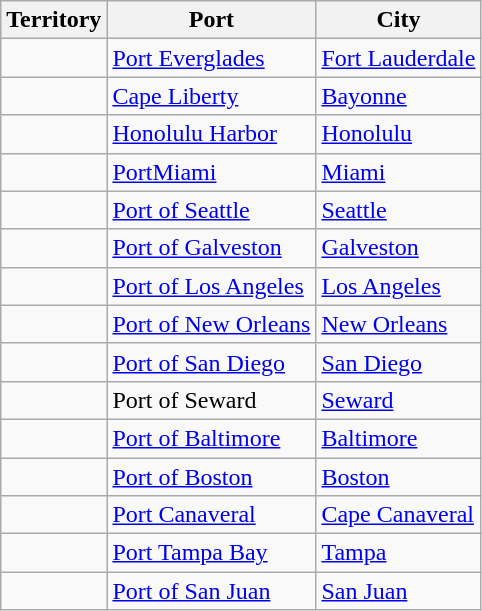<table class="wikitable">
<tr>
<th>Territory</th>
<th>Port</th>
<th>City</th>
</tr>
<tr>
<td></td>
<td><a href='#'>Port Everglades</a></td>
<td><a href='#'>Fort Lauderdale</a></td>
</tr>
<tr>
<td></td>
<td><a href='#'>Cape Liberty</a></td>
<td><a href='#'>Bayonne</a></td>
</tr>
<tr>
<td></td>
<td><a href='#'>Honolulu Harbor</a></td>
<td><a href='#'>Honolulu</a></td>
</tr>
<tr>
<td></td>
<td><a href='#'>PortMiami</a></td>
<td><a href='#'>Miami</a></td>
</tr>
<tr>
<td></td>
<td><a href='#'>Port of Seattle</a></td>
<td><a href='#'>Seattle</a></td>
</tr>
<tr>
<td></td>
<td><a href='#'>Port of Galveston</a></td>
<td><a href='#'>Galveston</a></td>
</tr>
<tr>
<td></td>
<td><a href='#'>Port of Los Angeles</a></td>
<td><a href='#'>Los Angeles</a></td>
</tr>
<tr>
<td></td>
<td><a href='#'>Port of New Orleans</a></td>
<td><a href='#'>New Orleans</a></td>
</tr>
<tr>
<td></td>
<td><a href='#'>Port of San Diego</a></td>
<td><a href='#'>San Diego</a></td>
</tr>
<tr>
<td></td>
<td>Port of Seward</td>
<td><a href='#'>Seward</a></td>
</tr>
<tr>
<td></td>
<td><a href='#'>Port of Baltimore</a></td>
<td><a href='#'>Baltimore</a></td>
</tr>
<tr>
<td></td>
<td><a href='#'>Port of Boston</a></td>
<td><a href='#'>Boston</a></td>
</tr>
<tr>
<td></td>
<td><a href='#'>Port Canaveral</a></td>
<td><a href='#'>Cape Canaveral</a></td>
</tr>
<tr>
<td></td>
<td><a href='#'>Port Tampa Bay</a></td>
<td><a href='#'>Tampa</a></td>
</tr>
<tr>
<td></td>
<td><a href='#'>Port of San Juan</a></td>
<td><a href='#'>San Juan</a></td>
</tr>
</table>
